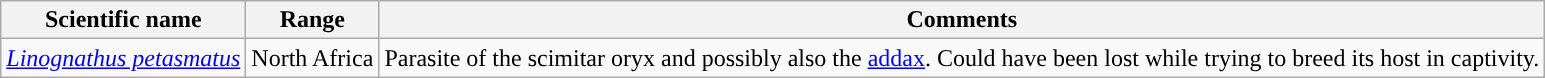<table class="wikitable">
<tr>
<th>Scientific name</th>
<th>Range</th>
<th class="unsortable">Comments</th>
</tr>
<tr>
<td><em><a href='#'>Linognathus petasmatus</a></em></td>
<td>North Africa</td>
<td>Parasite of the scimitar oryx and possibly also the <a href='#'>addax</a>. Could have been lost while trying to breed its host in captivity.</td>
</tr>
</table>
